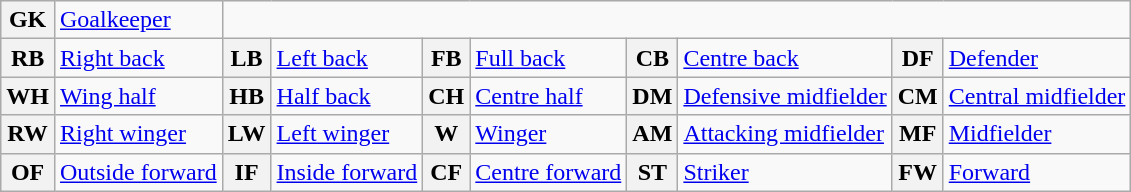<table class="wikitable">
<tr>
<th>GK</th>
<td><a href='#'>Goalkeeper</a></td>
</tr>
<tr>
<th>RB</th>
<td><a href='#'>Right back</a></td>
<th>LB</th>
<td><a href='#'>Left back</a></td>
<th>FB</th>
<td><a href='#'>Full back</a></td>
<th>CB</th>
<td><a href='#'>Centre back</a></td>
<th>DF</th>
<td><a href='#'>Defender</a></td>
</tr>
<tr>
<th>WH</th>
<td><a href='#'>Wing half</a></td>
<th>HB</th>
<td><a href='#'>Half back</a></td>
<th>CH</th>
<td><a href='#'>Centre half</a></td>
<th>DM</th>
<td><a href='#'>Defensive midfielder</a></td>
<th>CM</th>
<td><a href='#'>Central midfielder</a></td>
</tr>
<tr>
<th>RW</th>
<td><a href='#'>Right winger</a></td>
<th>LW</th>
<td><a href='#'>Left winger</a></td>
<th>W</th>
<td><a href='#'>Winger</a></td>
<th>AM</th>
<td><a href='#'>Attacking midfielder</a></td>
<th>MF</th>
<td><a href='#'>Midfielder</a></td>
</tr>
<tr>
<th>OF</th>
<td><a href='#'>Outside forward</a></td>
<th>IF</th>
<td><a href='#'>Inside forward</a></td>
<th>CF</th>
<td><a href='#'>Centre forward</a></td>
<th>ST</th>
<td><a href='#'>Striker</a></td>
<th>FW</th>
<td><a href='#'>Forward</a></td>
</tr>
</table>
